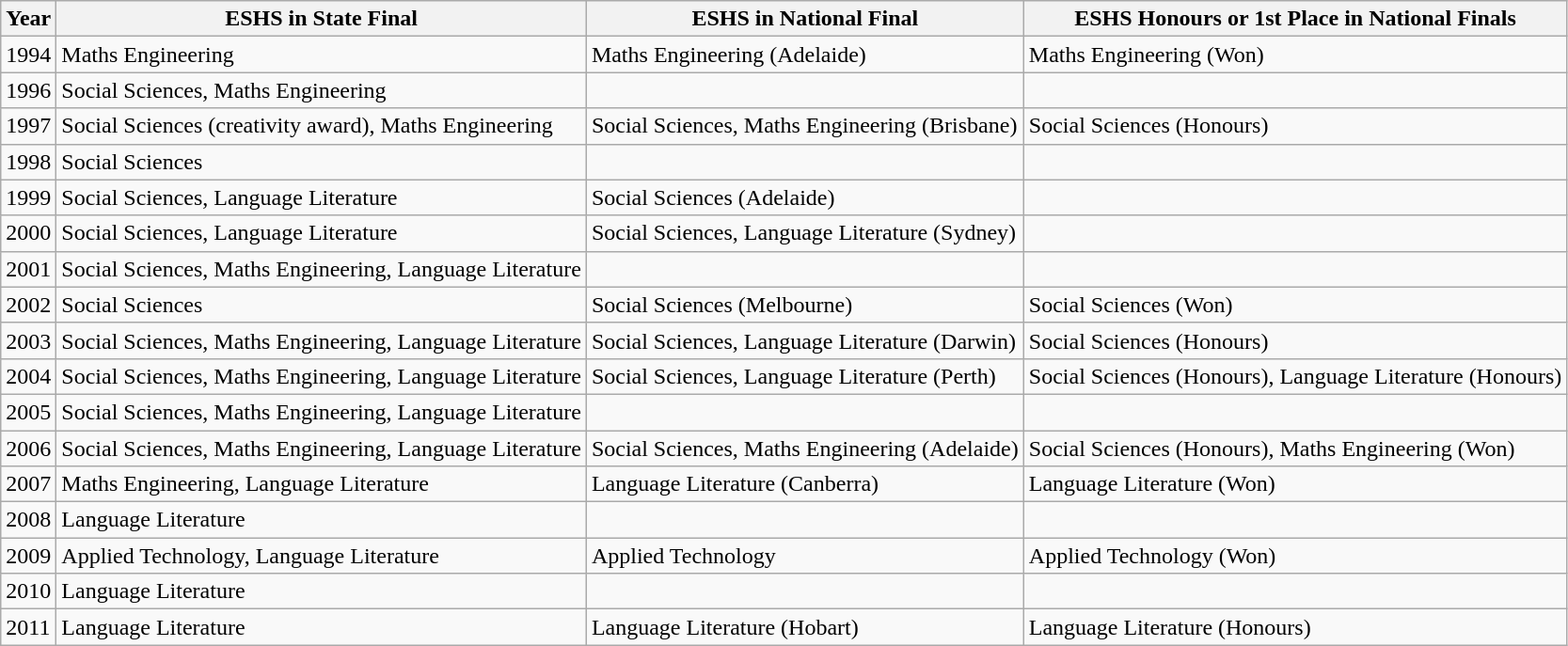<table class="wikitable">
<tr>
<th>Year</th>
<th>ESHS in State Final</th>
<th>ESHS in National Final</th>
<th>ESHS Honours or 1st Place in National Finals</th>
</tr>
<tr>
<td>1994</td>
<td>Maths Engineering</td>
<td>Maths Engineering (Adelaide)</td>
<td>Maths Engineering (Won)</td>
</tr>
<tr>
<td>1996</td>
<td>Social Sciences, Maths Engineering</td>
<td></td>
<td></td>
</tr>
<tr>
<td>1997</td>
<td>Social Sciences (creativity award), Maths Engineering</td>
<td>Social Sciences, Maths Engineering (Brisbane)</td>
<td>Social Sciences (Honours)</td>
</tr>
<tr>
<td>1998</td>
<td>Social Sciences</td>
<td></td>
<td></td>
</tr>
<tr>
<td>1999</td>
<td>Social Sciences, Language Literature</td>
<td>Social Sciences (Adelaide)</td>
<td></td>
</tr>
<tr>
<td>2000</td>
<td>Social Sciences, Language Literature</td>
<td>Social Sciences, Language Literature (Sydney)</td>
<td></td>
</tr>
<tr>
<td>2001</td>
<td>Social Sciences, Maths Engineering, Language Literature</td>
<td></td>
<td></td>
</tr>
<tr>
<td>2002</td>
<td>Social Sciences</td>
<td>Social Sciences (Melbourne)</td>
<td>Social Sciences (Won)</td>
</tr>
<tr>
<td>2003</td>
<td>Social Sciences, Maths Engineering, Language Literature</td>
<td>Social Sciences, Language Literature (Darwin)</td>
<td>Social Sciences (Honours)</td>
</tr>
<tr>
<td>2004</td>
<td>Social Sciences, Maths Engineering, Language Literature</td>
<td>Social Sciences, Language Literature (Perth)</td>
<td>Social Sciences (Honours), Language Literature (Honours)</td>
</tr>
<tr>
<td>2005</td>
<td>Social Sciences, Maths Engineering, Language Literature</td>
<td></td>
<td></td>
</tr>
<tr>
<td>2006</td>
<td>Social Sciences, Maths Engineering, Language Literature</td>
<td>Social Sciences, Maths Engineering (Adelaide)</td>
<td>Social Sciences (Honours), Maths Engineering (Won)</td>
</tr>
<tr>
<td>2007</td>
<td>Maths Engineering, Language Literature</td>
<td>Language Literature (Canberra)</td>
<td>Language Literature (Won)</td>
</tr>
<tr>
<td>2008</td>
<td>Language Literature</td>
<td></td>
<td></td>
</tr>
<tr>
<td>2009</td>
<td>Applied Technology, Language Literature</td>
<td>Applied Technology</td>
<td>Applied Technology (Won)</td>
</tr>
<tr>
<td>2010</td>
<td>Language Literature</td>
<td></td>
<td></td>
</tr>
<tr>
<td>2011</td>
<td>Language Literature</td>
<td>Language Literature (Hobart)</td>
<td>Language Literature (Honours)</td>
</tr>
</table>
